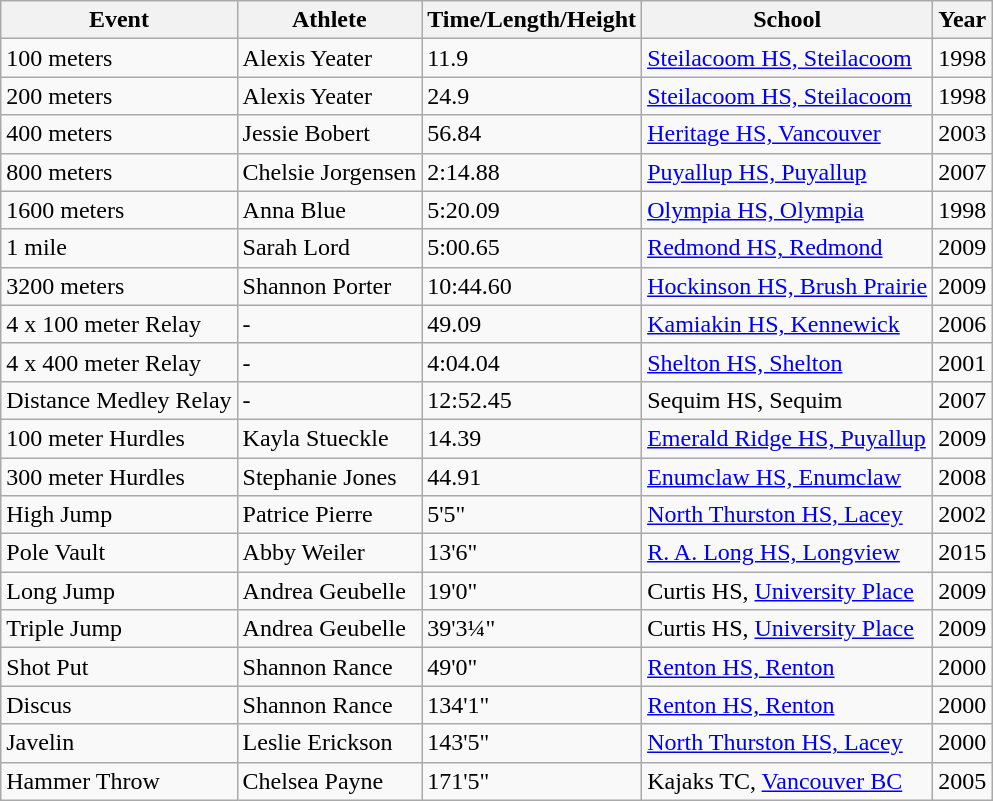<table class="wikitable">
<tr>
<th>Event</th>
<th>Athlete</th>
<th>Time/Length/Height</th>
<th>School</th>
<th>Year</th>
</tr>
<tr>
<td>100 meters</td>
<td>Alexis Yeater</td>
<td>11.9</td>
<td><a href='#'>Steilacoom HS, Steilacoom</a></td>
<td>1998</td>
</tr>
<tr>
<td>200 meters</td>
<td>Alexis Yeater</td>
<td>24.9</td>
<td><a href='#'>Steilacoom HS, Steilacoom</a></td>
<td>1998</td>
</tr>
<tr>
<td>400 meters</td>
<td>Jessie Bobert</td>
<td>56.84</td>
<td><a href='#'>Heritage HS, Vancouver</a></td>
<td>2003</td>
</tr>
<tr>
<td>800 meters</td>
<td>Chelsie Jorgensen</td>
<td>2:14.88</td>
<td><a href='#'>Puyallup HS, Puyallup</a></td>
<td>2007</td>
</tr>
<tr>
<td>1600 meters</td>
<td>Anna Blue</td>
<td>5:20.09</td>
<td><a href='#'>Olympia HS, Olympia</a></td>
<td>1998</td>
</tr>
<tr>
<td>1 mile</td>
<td>Sarah Lord</td>
<td>5:00.65</td>
<td><a href='#'>Redmond HS, Redmond</a></td>
<td>2009</td>
</tr>
<tr>
<td>3200 meters</td>
<td>Shannon Porter</td>
<td>10:44.60</td>
<td><a href='#'>Hockinson HS, Brush Prairie</a></td>
<td>2009</td>
</tr>
<tr>
<td>4 x 100 meter Relay</td>
<td>-</td>
<td>49.09</td>
<td><a href='#'>Kamiakin HS, Kennewick</a></td>
<td>2006</td>
</tr>
<tr>
<td>4 x 400 meter Relay</td>
<td>-</td>
<td>4:04.04</td>
<td><a href='#'>Shelton HS, Shelton</a></td>
<td>2001</td>
</tr>
<tr>
<td>Distance Medley Relay</td>
<td>-</td>
<td>12:52.45</td>
<td>Sequim HS, Sequim</td>
<td>2007</td>
</tr>
<tr>
<td>100 meter Hurdles</td>
<td>Kayla Stueckle</td>
<td>14.39</td>
<td><a href='#'>Emerald Ridge HS, Puyallup</a></td>
<td>2009</td>
</tr>
<tr>
<td>300 meter Hurdles</td>
<td>Stephanie Jones</td>
<td>44.91</td>
<td><a href='#'>Enumclaw HS, Enumclaw</a></td>
<td>2008</td>
</tr>
<tr>
<td>High Jump</td>
<td>Patrice Pierre</td>
<td>5'5"</td>
<td><a href='#'>North Thurston HS, Lacey</a></td>
<td>2002</td>
</tr>
<tr>
<td>Pole Vault</td>
<td>Abby Weiler</td>
<td>13'6"</td>
<td><a href='#'>R. A. Long HS, Longview</a></td>
<td>2015</td>
</tr>
<tr>
<td>Long Jump</td>
<td>Andrea Geubelle</td>
<td>19'0"</td>
<td>Curtis HS, <a href='#'>University Place</a></td>
<td>2009</td>
</tr>
<tr>
<td>Triple Jump</td>
<td>Andrea Geubelle</td>
<td>39'3¼"</td>
<td>Curtis HS, <a href='#'>University Place</a></td>
<td>2009</td>
</tr>
<tr>
<td>Shot Put</td>
<td>Shannon Rance</td>
<td>49'0"</td>
<td><a href='#'>Renton HS, Renton</a></td>
<td>2000</td>
</tr>
<tr>
<td>Discus</td>
<td>Shannon Rance</td>
<td>134'1"</td>
<td><a href='#'>Renton HS, Renton</a></td>
<td>2000</td>
</tr>
<tr>
<td>Javelin</td>
<td>Leslie Erickson</td>
<td>143'5"</td>
<td><a href='#'>North Thurston HS, Lacey</a></td>
<td>2000</td>
</tr>
<tr>
<td>Hammer Throw</td>
<td>Chelsea Payne</td>
<td>171'5"</td>
<td>Kajaks TC, <a href='#'>Vancouver BC</a></td>
<td>2005</td>
</tr>
</table>
